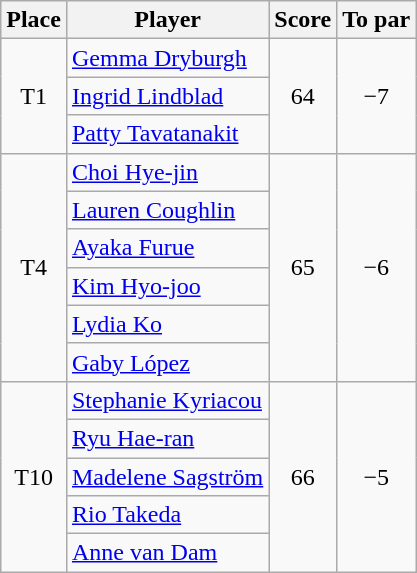<table class="wikitable">
<tr>
<th>Place</th>
<th>Player</th>
<th>Score</th>
<th>To par</th>
</tr>
<tr>
<td rowspan=3 align=center>T1</td>
<td> <a href='#'>Gemma Dryburgh</a></td>
<td rowspan=3 align=center>64</td>
<td rowspan=3 align=center>−7</td>
</tr>
<tr>
<td> <a href='#'>Ingrid Lindblad</a></td>
</tr>
<tr>
<td> <a href='#'>Patty Tavatanakit</a></td>
</tr>
<tr>
<td rowspan=6 align=center>T4</td>
<td> <a href='#'>Choi Hye-jin</a></td>
<td rowspan=6 align=center>65</td>
<td rowspan=6 align=center>−6</td>
</tr>
<tr>
<td> <a href='#'>Lauren Coughlin</a></td>
</tr>
<tr>
<td> <a href='#'>Ayaka Furue</a></td>
</tr>
<tr>
<td> <a href='#'>Kim Hyo-joo</a></td>
</tr>
<tr>
<td> <a href='#'>Lydia Ko</a></td>
</tr>
<tr>
<td> <a href='#'>Gaby López</a></td>
</tr>
<tr>
<td rowspan=5 align=center>T10</td>
<td> <a href='#'>Stephanie Kyriacou</a></td>
<td rowspan=5 align=center>66</td>
<td rowspan=5 align=center>−5</td>
</tr>
<tr>
<td> <a href='#'>Ryu Hae-ran</a></td>
</tr>
<tr>
<td> <a href='#'>Madelene Sagström</a></td>
</tr>
<tr>
<td> <a href='#'>Rio Takeda</a></td>
</tr>
<tr>
<td> <a href='#'>Anne van Dam</a></td>
</tr>
</table>
